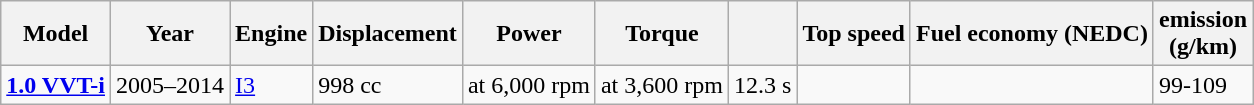<table class="wikitable">
<tr>
<th>Model</th>
<th>Year</th>
<th>Engine</th>
<th>Displacement</th>
<th>Power</th>
<th>Torque</th>
<th></th>
<th>Top speed</th>
<th>Fuel economy (NEDC)</th>
<th> emission<br>(g/km)</th>
</tr>
<tr>
<td><strong><a href='#'>1.0 VVT-i</a></strong></td>
<td>2005–2014</td>
<td><a href='#'>I3</a></td>
<td>998 cc</td>
<td> at 6,000 rpm</td>
<td> at 3,600 rpm</td>
<td>12.3 s</td>
<td></td>
<td></td>
<td>99-109</td>
</tr>
</table>
